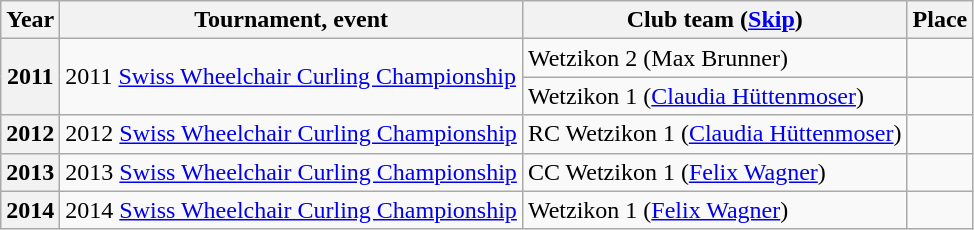<table class="wikitable">
<tr>
<th scope="col">Year</th>
<th scope="col">Tournament, event</th>
<th scope="col">Club team (<a href='#'>Skip</a>)</th>
<th scope="col">Place</th>
</tr>
<tr>
<th scope="row" rowspan="2">2011</th>
<td rowspan="2">2011 <a href='#'>Swiss Wheelchair Curling Championship</a></td>
<td>Wetzikon 2 (Max Brunner)</td>
<td></td>
</tr>
<tr>
<td>Wetzikon 1 (<a href='#'>Claudia Hüttenmoser</a>)</td>
<td></td>
</tr>
<tr>
<th scope="row">2012</th>
<td>2012 <a href='#'>Swiss Wheelchair Curling Championship</a></td>
<td>RC Wetzikon 1 (<a href='#'>Claudia Hüttenmoser</a>)</td>
<td></td>
</tr>
<tr>
<th scope="row">2013</th>
<td>2013 <a href='#'>Swiss Wheelchair Curling Championship</a></td>
<td>CC Wetzikon 1 (<a href='#'>Felix Wagner</a>)</td>
<td></td>
</tr>
<tr>
<th scope="row">2014</th>
<td>2014 <a href='#'>Swiss Wheelchair Curling Championship</a></td>
<td>Wetzikon 1 (<a href='#'>Felix Wagner</a>)</td>
<td></td>
</tr>
</table>
